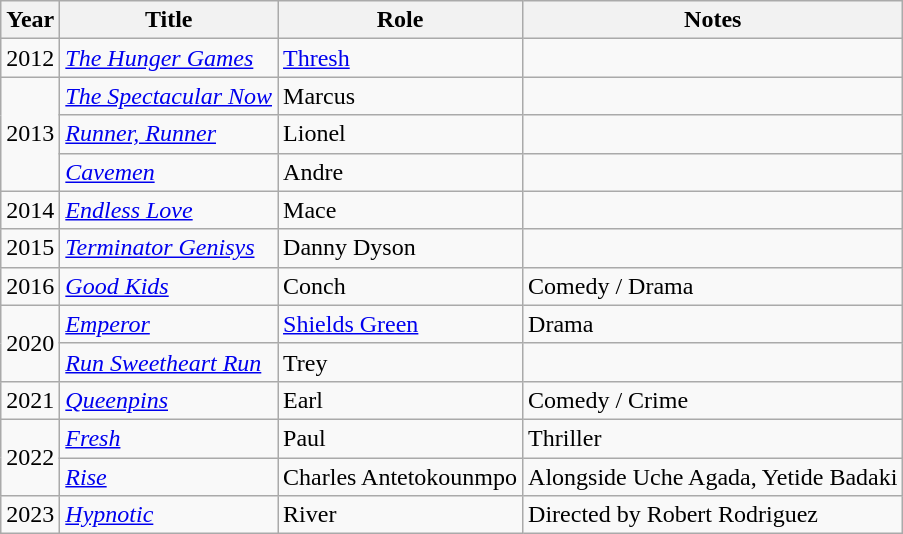<table class="wikitable sortable">
<tr>
<th>Year</th>
<th>Title</th>
<th>Role</th>
<th>Notes</th>
</tr>
<tr>
<td>2012</td>
<td><em><a href='#'>The Hunger Games</a></em></td>
<td><a href='#'>Thresh</a></td>
<td></td>
</tr>
<tr>
<td rowspan=3>2013</td>
<td><em><a href='#'>The Spectacular Now</a></em></td>
<td>Marcus</td>
<td></td>
</tr>
<tr>
<td><em><a href='#'>Runner, Runner</a></em></td>
<td>Lionel</td>
<td></td>
</tr>
<tr>
<td><em><a href='#'>Cavemen</a></em></td>
<td>Andre</td>
<td></td>
</tr>
<tr>
<td>2014</td>
<td><em><a href='#'>Endless Love</a></em></td>
<td>Mace</td>
<td></td>
</tr>
<tr>
<td>2015</td>
<td><em><a href='#'>Terminator Genisys</a></em></td>
<td>Danny Dyson</td>
<td></td>
</tr>
<tr>
<td>2016</td>
<td><em><a href='#'>Good Kids</a></em></td>
<td>Conch</td>
<td>Comedy / Drama</td>
</tr>
<tr>
<td rowspan=2>2020</td>
<td><em><a href='#'>Emperor</a></em></td>
<td><a href='#'>Shields Green</a></td>
<td>Drama</td>
</tr>
<tr>
<td><em><a href='#'>Run Sweetheart Run</a></em></td>
<td>Trey</td>
<td></td>
</tr>
<tr>
<td>2021</td>
<td><em><a href='#'>Queenpins</a></em></td>
<td>Earl</td>
<td>Comedy / Crime</td>
</tr>
<tr>
<td rowspan=2>2022</td>
<td><em><a href='#'>Fresh</a></em></td>
<td>Paul</td>
<td>Thriller</td>
</tr>
<tr>
<td><em><a href='#'>Rise</a></em></td>
<td>Charles Antetokounmpo</td>
<td>Alongside Uche Agada, Yetide Badaki</td>
</tr>
<tr>
<td>2023</td>
<td><em><a href='#'>Hypnotic</a></em></td>
<td>River</td>
<td>Directed by Robert Rodriguez</td>
</tr>
</table>
